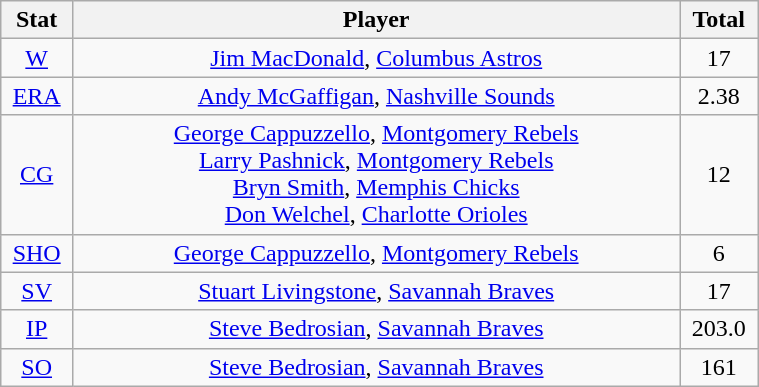<table class="wikitable" width="40%" style="text-align:center;">
<tr>
<th width="5%">Stat</th>
<th width="60%">Player</th>
<th width="5%">Total</th>
</tr>
<tr>
<td><a href='#'>W</a></td>
<td><a href='#'>Jim MacDonald</a>, <a href='#'>Columbus Astros</a></td>
<td>17</td>
</tr>
<tr>
<td><a href='#'>ERA</a></td>
<td><a href='#'>Andy McGaffigan</a>, <a href='#'>Nashville Sounds</a></td>
<td>2.38</td>
</tr>
<tr>
<td><a href='#'>CG</a></td>
<td><a href='#'>George Cappuzzello</a>, <a href='#'>Montgomery Rebels</a> <br> <a href='#'>Larry Pashnick</a>, <a href='#'>Montgomery Rebels</a> <br> <a href='#'>Bryn Smith</a>, <a href='#'>Memphis Chicks</a> <br> <a href='#'>Don Welchel</a>, <a href='#'>Charlotte Orioles</a></td>
<td>12</td>
</tr>
<tr>
<td><a href='#'>SHO</a></td>
<td><a href='#'>George Cappuzzello</a>, <a href='#'>Montgomery Rebels</a></td>
<td>6</td>
</tr>
<tr>
<td><a href='#'>SV</a></td>
<td><a href='#'>Stuart Livingstone</a>, <a href='#'>Savannah Braves</a></td>
<td>17</td>
</tr>
<tr>
<td><a href='#'>IP</a></td>
<td><a href='#'>Steve Bedrosian</a>, <a href='#'>Savannah Braves</a></td>
<td>203.0</td>
</tr>
<tr>
<td><a href='#'>SO</a></td>
<td><a href='#'>Steve Bedrosian</a>, <a href='#'>Savannah Braves</a></td>
<td>161</td>
</tr>
</table>
